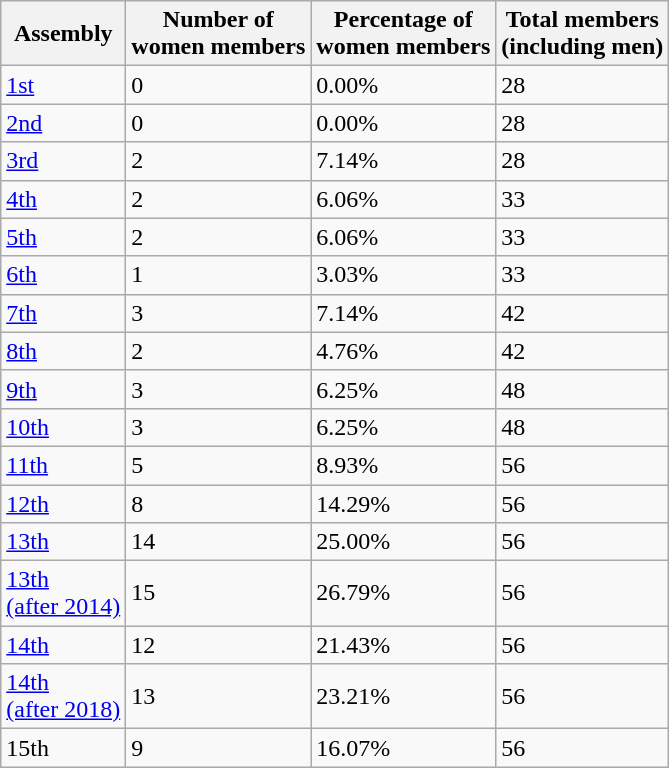<table class=wikitable sortable>
<tr>
<th>Assembly</th>
<th>Number of<br>women members</th>
<th>Percentage of<br>women members</th>
<th>Total members<br>(including men)</th>
</tr>
<tr>
<td><a href='#'>1st</a></td>
<td>0</td>
<td>0.00%</td>
<td>28</td>
</tr>
<tr>
<td><a href='#'>2nd</a></td>
<td>0</td>
<td>0.00%</td>
<td>28</td>
</tr>
<tr>
<td><a href='#'>3rd</a></td>
<td>2</td>
<td>7.14%</td>
<td>28</td>
</tr>
<tr>
<td><a href='#'>4th</a></td>
<td>2</td>
<td>6.06%</td>
<td>33</td>
</tr>
<tr>
<td><a href='#'>5th</a></td>
<td>2</td>
<td>6.06%</td>
<td>33</td>
</tr>
<tr>
<td><a href='#'>6th</a></td>
<td>1</td>
<td>3.03%</td>
<td>33</td>
</tr>
<tr>
<td><a href='#'>7th</a></td>
<td>3</td>
<td>7.14%</td>
<td>42</td>
</tr>
<tr>
<td><a href='#'>8th</a></td>
<td>2</td>
<td>4.76%</td>
<td>42</td>
</tr>
<tr>
<td><a href='#'>9th</a></td>
<td>3</td>
<td>6.25%</td>
<td>48</td>
</tr>
<tr>
<td><a href='#'>10th</a></td>
<td>3</td>
<td>6.25%</td>
<td>48</td>
</tr>
<tr>
<td><a href='#'>11th</a></td>
<td>5</td>
<td>8.93%</td>
<td>56</td>
</tr>
<tr>
<td><a href='#'>12th</a></td>
<td>8</td>
<td>14.29%</td>
<td>56</td>
</tr>
<tr>
<td><a href='#'>13th</a></td>
<td>14</td>
<td>25.00%</td>
<td>56</td>
</tr>
<tr>
<td><a href='#'>13th<br>(after 2014)</a></td>
<td>15</td>
<td>26.79%</td>
<td>56</td>
</tr>
<tr>
<td><a href='#'>14th</a></td>
<td>12</td>
<td>21.43%</td>
<td>56</td>
</tr>
<tr>
<td><a href='#'>14th<br>(after 2018)</a></td>
<td>13</td>
<td>23.21%</td>
<td>56</td>
</tr>
<tr>
<td>15th</td>
<td>9</td>
<td>16.07%</td>
<td>56</td>
</tr>
</table>
